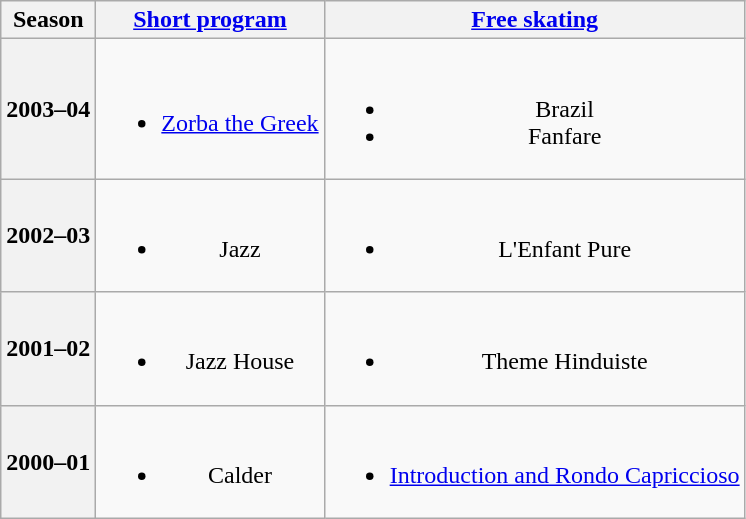<table class=wikitable style=text-align:center>
<tr>
<th>Season</th>
<th><a href='#'>Short program</a></th>
<th><a href='#'>Free skating</a></th>
</tr>
<tr>
<th>2003–04 <br></th>
<td><br><ul><li><a href='#'>Zorba the Greek</a> <br></li></ul></td>
<td><br><ul><li>Brazil <br></li><li>Fanfare <br></li></ul></td>
</tr>
<tr>
<th>2002–03 <br></th>
<td><br><ul><li>Jazz <br></li></ul></td>
<td><br><ul><li>L'Enfant Pure <br></li></ul></td>
</tr>
<tr>
<th>2001–02 <br></th>
<td><br><ul><li>Jazz House</li></ul></td>
<td><br><ul><li>Theme Hinduiste <br></li></ul></td>
</tr>
<tr>
<th>2000–01 <br></th>
<td><br><ul><li>Calder <br></li></ul></td>
<td><br><ul><li><a href='#'>Introduction and Rondo Capriccioso</a> <br></li></ul></td>
</tr>
</table>
